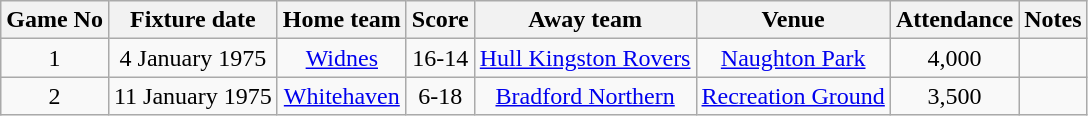<table class="wikitable" style="text-align:center;">
<tr>
<th>Game No</th>
<th>Fixture date</th>
<th>Home team</th>
<th>Score</th>
<th>Away team</th>
<th>Venue</th>
<th>Attendance</th>
<th>Notes</th>
</tr>
<tr>
<td>1</td>
<td>4 January 1975</td>
<td><a href='#'>Widnes</a></td>
<td>16-14</td>
<td><a href='#'>Hull Kingston Rovers</a></td>
<td><a href='#'>Naughton Park</a></td>
<td>4,000</td>
<td></td>
</tr>
<tr>
<td>2</td>
<td>11 January 1975</td>
<td><a href='#'>Whitehaven</a></td>
<td>6-18</td>
<td><a href='#'>Bradford Northern</a></td>
<td><a href='#'>Recreation Ground</a></td>
<td>3,500</td>
<td></td>
</tr>
</table>
